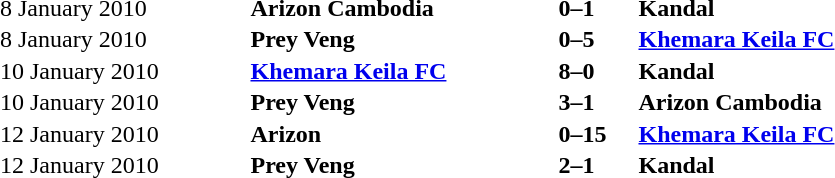<table width=50% cellspacing=1>
<tr>
<th></th>
<th></th>
<th></th>
</tr>
<tr>
<td>8 January 2010</td>
<td align=left><strong>Arizon Cambodia</strong></td>
<td align=left><strong>0–1</strong></td>
<td><strong>Kandal</strong></td>
</tr>
<tr>
<td>8 January 2010</td>
<td align=left><strong>Prey Veng</strong></td>
<td align=left><strong>0–5</strong></td>
<td><strong><a href='#'>Khemara Keila FC</a></strong></td>
</tr>
<tr>
<td>10 January 2010</td>
<td align=left><strong><a href='#'>Khemara Keila FC</a></strong></td>
<td align=left><strong>8–0</strong></td>
<td><strong>Kandal</strong></td>
</tr>
<tr>
<td>10 January 2010</td>
<td align=left><strong>Prey Veng</strong></td>
<td align=left><strong>3–1</strong></td>
<td><strong>Arizon Cambodia</strong></td>
</tr>
<tr>
<td>12 January 2010</td>
<td align=left><strong>Arizon</strong></td>
<td align=left><strong>0–15</strong></td>
<td><strong><a href='#'>Khemara Keila FC</a></strong></td>
</tr>
<tr>
<td>12 January 2010</td>
<td align=left><strong>Prey Veng</strong></td>
<td align=left><strong>2–1</strong></td>
<td><strong>Kandal</strong></td>
</tr>
</table>
